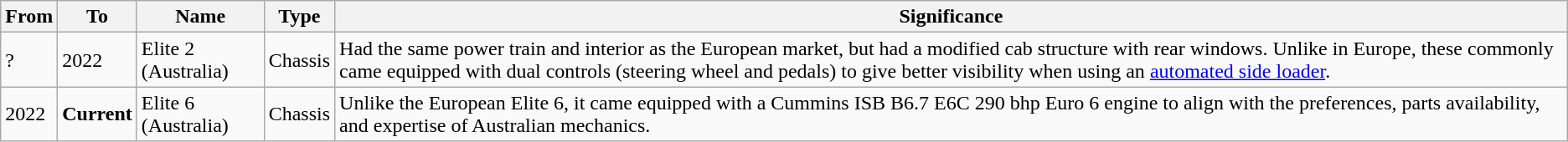<table class="wikitable sortable mw-collapsible">
<tr>
<th>From</th>
<th>To</th>
<th>Name</th>
<th>Type</th>
<th>Significance</th>
</tr>
<tr>
<td>?</td>
<td>2022</td>
<td>Elite 2 (Australia)</td>
<td>Chassis</td>
<td>Had the same power train and interior as the European market, but had a modified cab structure with rear windows. Unlike in Europe, these commonly came equipped with dual controls (steering wheel and pedals) to give better visibility when using an <a href='#'>automated side loader</a>.</td>
</tr>
<tr>
<td>2022</td>
<td><strong>Current</strong></td>
<td>Elite 6 (Australia)</td>
<td>Chassis</td>
<td>Unlike the European Elite 6, it came equipped with a Cummins ISB B6.7 E6C 290 bhp Euro 6 engine to align with the preferences, parts availability, and expertise of Australian mechanics.</td>
</tr>
</table>
